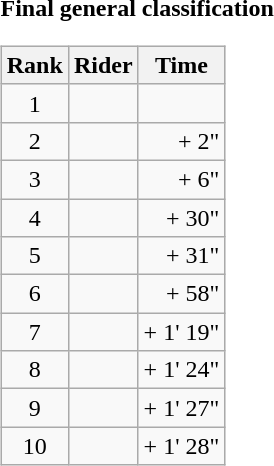<table>
<tr>
<td><strong>Final general classification</strong><br><table class="wikitable">
<tr>
<th scope="col">Rank</th>
<th scope="col">Rider</th>
<th scope="col">Time</th>
</tr>
<tr>
<td style="text-align:center;">1</td>
<td></td>
<td style="text-align:right;"></td>
</tr>
<tr>
<td style="text-align:center;">2</td>
<td></td>
<td style="text-align:right;">+ 2"</td>
</tr>
<tr>
<td style="text-align:center;">3</td>
<td></td>
<td style="text-align:right;">+ 6"</td>
</tr>
<tr>
<td style="text-align:center;">4</td>
<td></td>
<td style="text-align:right;">+ 30"</td>
</tr>
<tr>
<td style="text-align:center;">5</td>
<td></td>
<td style="text-align:right;">+ 31"</td>
</tr>
<tr>
<td style="text-align:center;">6</td>
<td></td>
<td style="text-align:right;">+ 58"</td>
</tr>
<tr>
<td style="text-align:center;">7</td>
<td></td>
<td style="text-align:right;">+ 1' 19"</td>
</tr>
<tr>
<td style="text-align:center;">8</td>
<td></td>
<td style="text-align:right;">+ 1' 24"</td>
</tr>
<tr>
<td style="text-align:center;">9</td>
<td></td>
<td style="text-align:right;">+ 1' 27"</td>
</tr>
<tr>
<td style="text-align:center;">10</td>
<td></td>
<td style="text-align:right;">+ 1' 28"</td>
</tr>
</table>
</td>
</tr>
</table>
